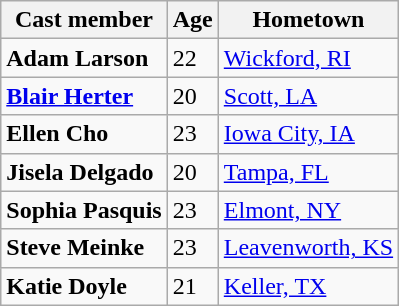<table class="wikitable">
<tr>
<th>Cast member</th>
<th>Age</th>
<th>Hometown</th>
</tr>
<tr>
<td><strong>Adam Larson</strong></td>
<td>22</td>
<td><a href='#'>Wickford, RI</a></td>
</tr>
<tr>
<td><strong><a href='#'>Blair Herter</a></strong></td>
<td>20</td>
<td><a href='#'>Scott, LA</a></td>
</tr>
<tr>
<td><strong>Ellen Cho</strong></td>
<td>23</td>
<td><a href='#'>Iowa City, IA</a></td>
</tr>
<tr>
<td><strong>Jisela Delgado</strong></td>
<td>20</td>
<td><a href='#'>Tampa, FL</a></td>
</tr>
<tr>
<td><strong>Sophia Pasquis</strong></td>
<td>23</td>
<td><a href='#'>Elmont, NY</a></td>
</tr>
<tr>
<td><strong>Steve Meinke</strong></td>
<td>23</td>
<td><a href='#'>Leavenworth, KS</a></td>
</tr>
<tr>
<td><strong>Katie Doyle</strong></td>
<td>21</td>
<td><a href='#'>Keller, TX</a></td>
</tr>
</table>
